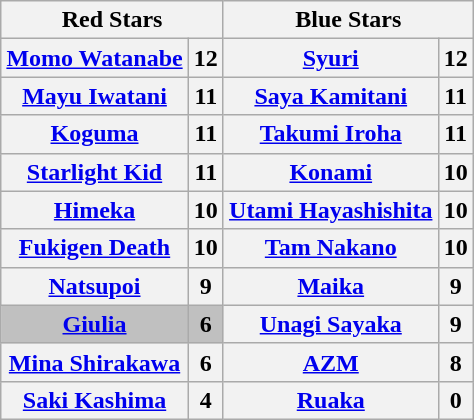<table class="wikitable" style="text-align:center; margin: 1em auto 1em auto" width="25%">
<tr>
<th colspan="2">Red Stars</th>
<th colspan="2">Blue Stars</th>
</tr>
<tr>
<th><a href='#'>Momo Watanabe</a></th>
<th>12</th>
<th><a href='#'>Syuri</a></th>
<th>12</th>
</tr>
<tr>
<th><a href='#'>Mayu Iwatani</a></th>
<th>11</th>
<th><a href='#'>Saya Kamitani</a></th>
<th>11</th>
</tr>
<tr>
<th><a href='#'>Koguma</a></th>
<th>11</th>
<th><a href='#'>Takumi Iroha</a></th>
<th>11</th>
</tr>
<tr>
<th><a href='#'>Starlight Kid</a></th>
<th>11</th>
<th><a href='#'>Konami</a></th>
<th>10</th>
</tr>
<tr>
<th><a href='#'>Himeka</a></th>
<th>10</th>
<th><a href='#'>Utami Hayashishita</a></th>
<th>10</th>
</tr>
<tr>
<th><a href='#'>Fukigen Death</a></th>
<th>10</th>
<th><a href='#'>Tam Nakano</a></th>
<th>10</th>
</tr>
<tr>
<th><a href='#'>Natsupoi</a></th>
<th>9</th>
<th><a href='#'>Maika</a></th>
<th>9</th>
</tr>
<tr>
<th style="background-color:#C0C0C0"><a href='#'>Giulia</a></th>
<th style="background-color:#C0C0C0">6</th>
<th><a href='#'>Unagi Sayaka</a></th>
<th>9</th>
</tr>
<tr>
<th><a href='#'>Mina Shirakawa</a></th>
<th>6</th>
<th><a href='#'>AZM</a></th>
<th>8</th>
</tr>
<tr>
<th><a href='#'>Saki Kashima</a></th>
<th>4</th>
<th><a href='#'>Ruaka</a></th>
<th>0</th>
</tr>
</table>
